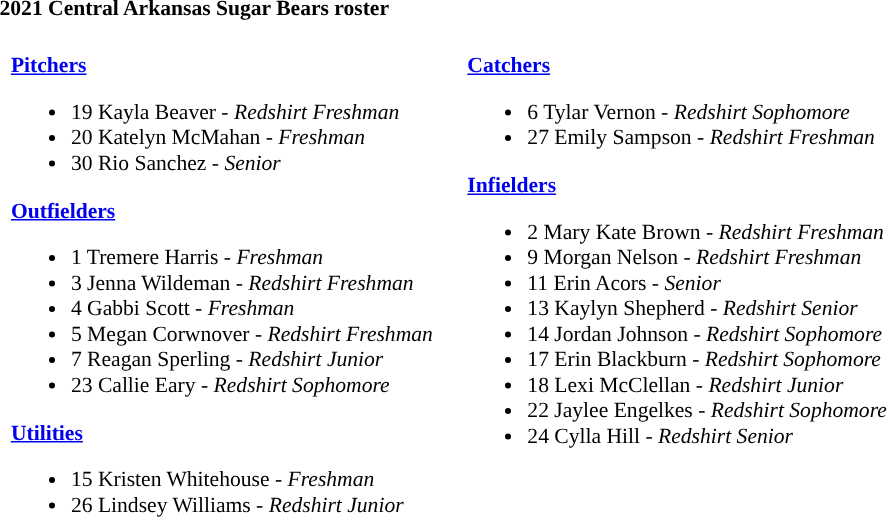<table class="toccolours" style="text-align: left; font-size:90%;">
<tr>
<th colspan="9">2021 Central Arkansas Sugar Bears roster</th>
</tr>
<tr>
<td width="03"> </td>
<td valign="top"><br><strong><a href='#'>Pitchers</a></strong><ul><li>19 Kayla Beaver - <em>Redshirt Freshman</em></li><li>20 Katelyn McMahan - <em>Freshman</em></li><li>30 Rio Sanchez - <em>Senior</em></li></ul><strong><a href='#'>Outfielders</a></strong><ul><li>1 Tremere Harris - <em>Freshman</em></li><li>3 Jenna Wildeman - <em>Redshirt Freshman</em></li><li>4 Gabbi Scott - <em>Freshman</em></li><li>5 Megan Corwnover - <em>Redshirt Freshman</em></li><li>7 Reagan Sperling - <em>Redshirt Junior</em></li><li>23 Callie Eary - <em>Redshirt Sophomore</em></li></ul><strong><a href='#'>Utilities</a></strong><ul><li>15 Kristen Whitehouse - <em>Freshman</em></li><li>26 Lindsey Williams - <em>Redshirt Junior</em></li></ul></td>
<td width="15"> </td>
<td valign="top"><br><strong><a href='#'>Catchers</a></strong><ul><li>6 Tylar Vernon - <em>Redshirt Sophomore</em></li><li>27 Emily Sampson - <em>Redshirt Freshman</em></li></ul><strong><a href='#'>Infielders</a></strong><ul><li>2 Mary Kate Brown - <em>Redshirt Freshman</em></li><li>9 Morgan Nelson - <em>Redshirt Freshman</em></li><li>11 Erin Acors - <em>Senior</em></li><li>13 Kaylyn Shepherd - <em>Redshirt Senior</em></li><li>14 Jordan Johnson - <em>Redshirt Sophomore</em></li><li>17 Erin Blackburn - <em>Redshirt Sophomore</em></li><li>18 Lexi McClellan - <em>Redshirt Junior</em></li><li>22 Jaylee Engelkes - <em>Redshirt Sophomore</em></li><li>24 Cylla Hill - <em>Redshirt Senior</em></li></ul></td>
</tr>
</table>
